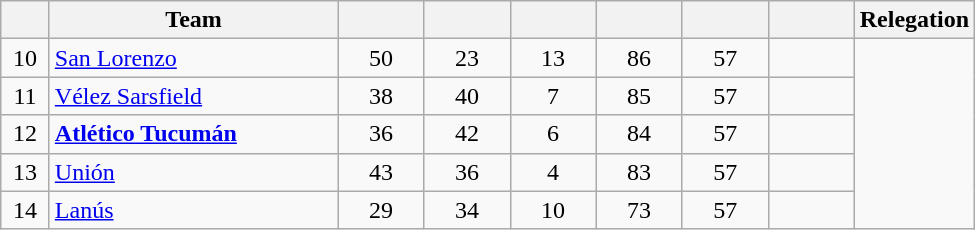<table class="wikitable sortable" style="text-align: center;">
<tr>
<th width=25></th>
<th width=185>Team</th>
<th width=50></th>
<th width=50></th>
<th width=50></th>
<th width=50></th>
<th width=50></th>
<th width=50></th>
<th>Relegation</th>
</tr>
<tr>
<td>10</td>
<td align="left"><a href='#'>San Lorenzo</a></td>
<td>50</td>
<td>23</td>
<td>13</td>
<td>86</td>
<td>57</td>
<td><strong></strong></td>
</tr>
<tr>
<td>11</td>
<td align="left"><a href='#'>Vélez Sarsfield</a></td>
<td>38</td>
<td>40</td>
<td>7</td>
<td>85</td>
<td>57</td>
<td><strong></strong></td>
</tr>
<tr>
<td>12</td>
<td align="left"><strong><a href='#'>Atlético Tucumán</a></strong></td>
<td>36</td>
<td>42</td>
<td>6</td>
<td>84</td>
<td>57</td>
<td><strong></strong></td>
</tr>
<tr>
<td>13</td>
<td align="left"><a href='#'>Unión</a></td>
<td>43</td>
<td>36</td>
<td>4</td>
<td>83</td>
<td>57</td>
<td><strong></strong></td>
</tr>
<tr>
<td>14</td>
<td align="left"><a href='#'>Lanús</a></td>
<td>29</td>
<td>34</td>
<td>10</td>
<td>73</td>
<td>57</td>
<td><strong></strong></td>
</tr>
</table>
